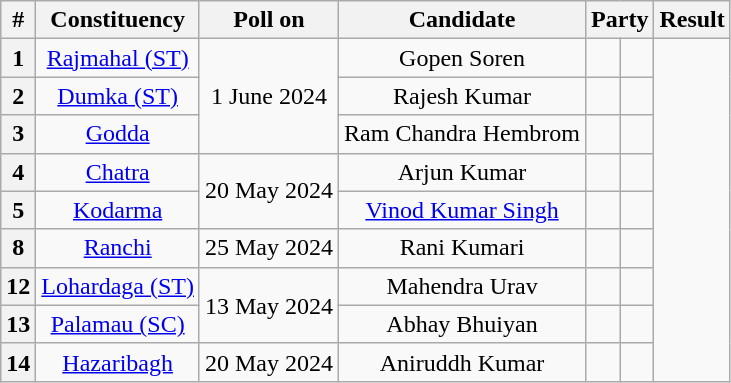<table class="wikitable sortable" style="text-align:center;">
<tr>
<th>#</th>
<th>Constituency</th>
<th>Poll on</th>
<th>Candidate</th>
<th colspan="2">Party</th>
<th>Result</th>
</tr>
<tr>
<th>1</th>
<td><a href='#'>Rajmahal (ST)</a></td>
<td rowspan=3>1 June 2024</td>
<td>Gopen Soren</td>
<td></td>
<td></td>
</tr>
<tr>
<th>2</th>
<td><a href='#'>Dumka (ST)</a></td>
<td>Rajesh Kumar</td>
<td></td>
<td></td>
</tr>
<tr>
<th>3</th>
<td><a href='#'>Godda</a></td>
<td>Ram Chandra Hembrom</td>
<td></td>
<td></td>
</tr>
<tr>
<th>4</th>
<td><a href='#'>Chatra</a></td>
<td rowspan="2">20 May 2024</td>
<td>Arjun Kumar</td>
<td></td>
<td></td>
</tr>
<tr>
<th>5</th>
<td><a href='#'>Kodarma</a></td>
<td><a href='#'>Vinod Kumar Singh</a></td>
<td></td>
<td></td>
</tr>
<tr>
<th>8</th>
<td><a href='#'>Ranchi</a></td>
<td>25 May 2024</td>
<td>Rani Kumari</td>
<td></td>
<td></td>
</tr>
<tr>
<th>12</th>
<td><a href='#'>Lohardaga (ST)</a></td>
<td rowspan="2">13 May 2024</td>
<td>Mahendra Urav</td>
<td></td>
<td></td>
</tr>
<tr>
<th>13</th>
<td><a href='#'>Palamau (SC)</a></td>
<td>Abhay Bhuiyan</td>
<td></td>
<td></td>
</tr>
<tr>
<th>14</th>
<td><a href='#'>Hazaribagh</a></td>
<td>20 May 2024</td>
<td>Aniruddh Kumar</td>
<td></td>
<td></td>
</tr>
</table>
